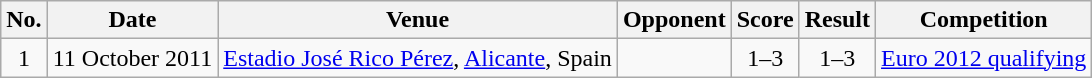<table class="wikitable sortable">
<tr>
<th scope="col">No.</th>
<th scope="col">Date</th>
<th scope="col">Venue</th>
<th scope="col">Opponent</th>
<th scope="col">Score</th>
<th scope="col">Result</th>
<th scope="col">Competition</th>
</tr>
<tr>
<td align="center">1</td>
<td>11 October 2011</td>
<td><a href='#'>Estadio José Rico Pérez</a>, <a href='#'>Alicante</a>, Spain</td>
<td></td>
<td align="center">1–3</td>
<td align="center">1–3</td>
<td><a href='#'>Euro 2012 qualifying</a></td>
</tr>
</table>
